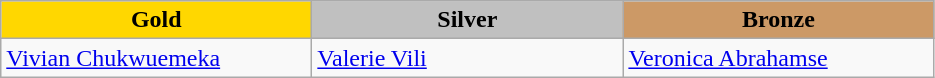<table class="wikitable" style="text-align:left">
<tr align="center">
<td width=200 bgcolor=gold><strong>Gold</strong></td>
<td width=200 bgcolor=silver><strong>Silver</strong></td>
<td width=200 bgcolor=CC9966><strong>Bronze</strong></td>
</tr>
<tr>
<td><a href='#'>Vivian Chukwuemeka</a><br><em></em></td>
<td><a href='#'>Valerie Vili</a><br><em></em></td>
<td><a href='#'>Veronica Abrahamse</a><br><em></em></td>
</tr>
</table>
